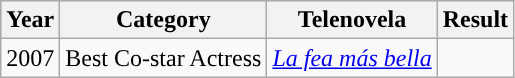<table class="wikitable">
<tr style="background:#b0c4de;">
<th>Year</th>
<th>Category</th>
<th>Telenovela</th>
<th>Result</th>
</tr>
<tr>
<td>2007</td>
<td>Best Co-star Actress</td>
<td><em><a href='#'>La fea más bella</a></em></td>
<td></td>
</tr>
</table>
